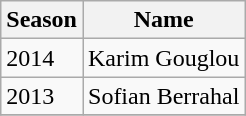<table class="wikitable">
<tr>
<th>Season</th>
<th>Name</th>
</tr>
<tr>
<td>2014</td>
<td> Karim Gouglou</td>
</tr>
<tr>
<td>2013</td>
<td> Sofian Berrahal</td>
</tr>
<tr>
</tr>
</table>
